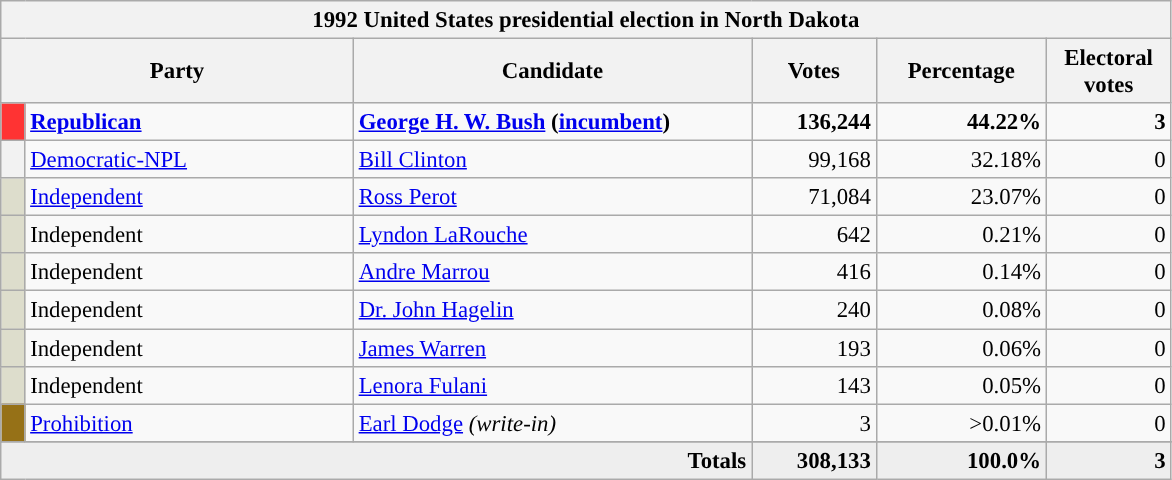<table class="wikitable" style="font-size: 95%;">
<tr>
<th colspan="6">1992 United States presidential election in North Dakota</th>
</tr>
<tr>
<th colspan="2" style="width: 15em">Party</th>
<th style="width: 17em">Candidate</th>
<th style="width: 5em">Votes</th>
<th style="width: 7em">Percentage</th>
<th style="width: 5em">Electoral votes</th>
</tr>
<tr>
<th style="background-color:#FF3333; width: 3px"></th>
<td style="width: 130px"><strong><a href='#'>Republican</a></strong></td>
<td><strong><a href='#'>George H. W. Bush</a> (<a href='#'>incumbent</a>)</strong></td>
<td align="right"><strong>136,244</strong></td>
<td align="right"><strong>44.22%</strong></td>
<td align="right"><strong>3</strong></td>
</tr>
<tr>
<th style="background-color:"></th>
<td style="width: 130px"><a href='#'>Democratic-NPL</a></td>
<td><a href='#'>Bill Clinton</a></td>
<td align="right">99,168</td>
<td align="right">32.18%</td>
<td align="right">0</td>
</tr>
<tr>
<th style="background-color:#DDDDCC; width: 3px"></th>
<td style="width: 130px"><a href='#'>Independent</a></td>
<td><a href='#'>Ross Perot</a></td>
<td align="right">71,084</td>
<td align="right">23.07%</td>
<td align="right">0</td>
</tr>
<tr>
<th style="background-color:#DDDDCC; width: 3px"></th>
<td style="width: 130px">Independent</td>
<td><a href='#'>Lyndon LaRouche</a></td>
<td align="right">642</td>
<td align="right">0.21%</td>
<td align="right">0</td>
</tr>
<tr>
<th style="background-color:#DDDDCC; width: 3px"></th>
<td style="width: 130px">Independent</td>
<td><a href='#'>Andre Marrou</a></td>
<td align="right">416</td>
<td align="right">0.14%</td>
<td align="right">0</td>
</tr>
<tr>
<th style="background-color:#DDDDCC; width: 3px"></th>
<td style="width: 130px">Independent</td>
<td><a href='#'>Dr. John Hagelin</a></td>
<td align="right">240</td>
<td align="right">0.08%</td>
<td align="right">0</td>
</tr>
<tr>
<th style="background-color:#DDDDCC; width: 3px"></th>
<td style="width: 130px">Independent</td>
<td><a href='#'>James Warren</a></td>
<td align="right">193</td>
<td align="right">0.06%</td>
<td align="right">0</td>
</tr>
<tr>
<th style="background-color:#DDDDCC; width: 3px"></th>
<td style="width: 130px">Independent</td>
<td><a href='#'>Lenora Fulani</a></td>
<td align="right">143</td>
<td align="right">0.05%</td>
<td align="right">0</td>
</tr>
<tr>
<th style="background-color:#967117; width: 3px"></th>
<td style="width: 130px"><a href='#'>Prohibition</a></td>
<td><a href='#'>Earl Dodge</a> <em>(write-in)</em></td>
<td align="right">3</td>
<td align="right">>0.01%</td>
<td align="right">0</td>
</tr>
<tr>
</tr>
<tr bgcolor="#EEEEEE">
<td colspan="3" align="right"><strong>Totals</strong></td>
<td align="right"><strong>308,133</strong></td>
<td align="right"><strong>100.0%</strong></td>
<td align="right"><strong>3</strong></td>
</tr>
</table>
